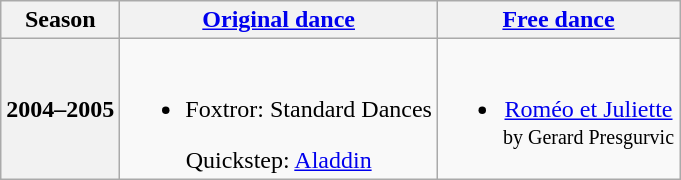<table class="wikitable" style="text-align:center">
<tr>
<th>Season</th>
<th><a href='#'>Original dance</a></th>
<th><a href='#'>Free dance</a></th>
</tr>
<tr>
<th>2004–2005 <br> </th>
<td><br><ul><li>Foxtror: Standard Dances</li></ul>Quickstep: <a href='#'>Aladdin</a></td>
<td><br><ul><li><a href='#'>Roméo et Juliette</a> <br><small> by Gerard Presgurvic </small></li></ul></td>
</tr>
</table>
